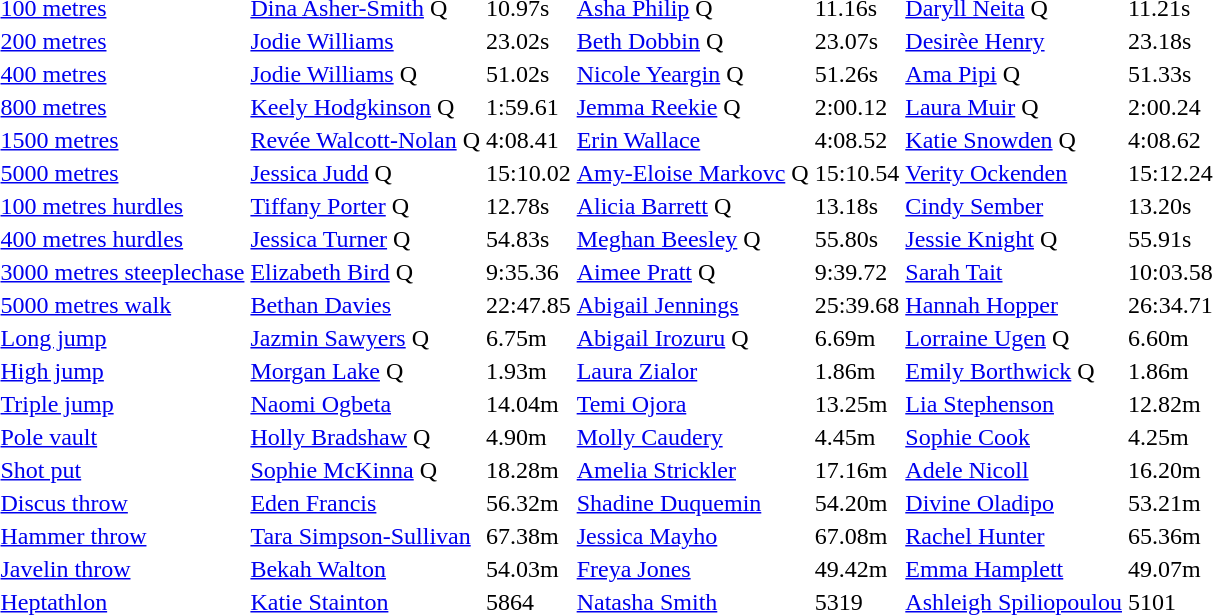<table>
<tr>
<td><a href='#'>100 metres</a></td>
<td><a href='#'>Dina Asher-Smith</a> Q</td>
<td>10.97s</td>
<td><a href='#'>Asha Philip</a> Q</td>
<td>11.16s </td>
<td><a href='#'>Daryll Neita</a> Q</td>
<td>11.21s</td>
</tr>
<tr>
<td><a href='#'>200 metres</a></td>
<td><a href='#'>Jodie Williams</a></td>
<td>23.02s </td>
<td><a href='#'>Beth Dobbin</a> Q</td>
<td>23.07s</td>
<td><a href='#'>Desirèe Henry</a></td>
<td>23.18s </td>
</tr>
<tr>
<td><a href='#'>400 metres</a></td>
<td><a href='#'>Jodie Williams</a> Q</td>
<td>51.02s</td>
<td><a href='#'>Nicole Yeargin</a> Q</td>
<td>51.26s</td>
<td><a href='#'>Ama Pipi</a> Q</td>
<td>51.33s</td>
</tr>
<tr>
<td><a href='#'>800 metres</a></td>
<td><a href='#'>Keely Hodgkinson</a> Q</td>
<td>1:59.61</td>
<td><a href='#'>Jemma Reekie</a> Q</td>
<td>2:00.12</td>
<td><a href='#'>Laura Muir</a> Q</td>
<td>2:00.24</td>
</tr>
<tr>
<td><a href='#'>1500 metres</a></td>
<td><a href='#'>Revée Walcott-Nolan</a> Q</td>
<td>4:08.41</td>
<td><a href='#'>Erin Wallace</a></td>
<td>4:08.52</td>
<td><a href='#'>Katie Snowden</a> Q</td>
<td>4:08.62</td>
</tr>
<tr>
<td><a href='#'>5000 metres</a></td>
<td><a href='#'>Jessica Judd</a> Q</td>
<td>15:10.02</td>
<td><a href='#'>Amy-Eloise Markovc</a> Q</td>
<td>15:10.54</td>
<td><a href='#'>Verity Ockenden</a></td>
<td>15:12.24</td>
</tr>
<tr>
<td><a href='#'>100 metres hurdles</a></td>
<td><a href='#'>Tiffany Porter</a> Q</td>
<td>12.78s </td>
<td><a href='#'>Alicia Barrett</a> Q</td>
<td>13.18s </td>
<td><a href='#'>Cindy Sember</a></td>
<td>13.20s</td>
</tr>
<tr>
<td><a href='#'>400 metres hurdles</a></td>
<td><a href='#'>Jessica Turner</a> Q</td>
<td>54.83s </td>
<td><a href='#'>Meghan Beesley</a> Q</td>
<td>55.80s </td>
<td><a href='#'>Jessie Knight</a> Q</td>
<td>55.91s</td>
</tr>
<tr>
<td><a href='#'>3000 metres steeplechase</a></td>
<td><a href='#'>Elizabeth Bird</a> Q</td>
<td>9:35.36</td>
<td><a href='#'>Aimee Pratt</a> Q</td>
<td>9:39.72</td>
<td><a href='#'>Sarah Tait</a></td>
<td>10:03.58</td>
</tr>
<tr>
<td><a href='#'>5000 metres walk</a></td>
<td><a href='#'>Bethan Davies</a></td>
<td>22:47.85 </td>
<td><a href='#'>Abigail Jennings</a></td>
<td>25:39.68</td>
<td><a href='#'>Hannah Hopper</a></td>
<td>26:34.71 </td>
</tr>
<tr>
<td><a href='#'>Long jump</a></td>
<td><a href='#'>Jazmin Sawyers</a> Q</td>
<td>6.75m </td>
<td><a href='#'>Abigail Irozuru</a> Q</td>
<td>6.69m </td>
<td><a href='#'>Lorraine Ugen</a> Q</td>
<td>6.60m</td>
</tr>
<tr>
<td><a href='#'>High jump</a></td>
<td><a href='#'>Morgan Lake</a> Q</td>
<td>1.93m </td>
<td><a href='#'>Laura Zialor</a></td>
<td>1.86m</td>
<td><a href='#'>Emily Borthwick</a> Q</td>
<td>1.86m</td>
</tr>
<tr>
<td><a href='#'>Triple jump</a></td>
<td><a href='#'>Naomi Ogbeta</a></td>
<td>14.04m</td>
<td><a href='#'>Temi Ojora</a></td>
<td>13.25m</td>
<td><a href='#'>Lia Stephenson</a></td>
<td>12.82m</td>
</tr>
<tr>
<td><a href='#'>Pole vault</a></td>
<td><a href='#'>Holly Bradshaw</a> Q</td>
<td>4.90m </td>
<td><a href='#'>Molly Caudery</a></td>
<td>4.45m </td>
<td><a href='#'>Sophie Cook</a></td>
<td>4.25m	</td>
</tr>
<tr>
<td><a href='#'>Shot put</a></td>
<td><a href='#'>Sophie McKinna</a> Q</td>
<td>18.28m </td>
<td><a href='#'>Amelia Strickler</a></td>
<td>17.16m</td>
<td><a href='#'>Adele Nicoll</a></td>
<td>16.20m</td>
</tr>
<tr>
<td><a href='#'>Discus throw</a></td>
<td><a href='#'>Eden Francis</a></td>
<td>56.32m </td>
<td><a href='#'>Shadine Duquemin</a></td>
<td>54.20m</td>
<td><a href='#'>Divine Oladipo</a></td>
<td>53.21m</td>
</tr>
<tr>
<td><a href='#'>Hammer throw</a></td>
<td><a href='#'>Tara Simpson-Sullivan</a></td>
<td>67.38m</td>
<td><a href='#'>Jessica Mayho</a></td>
<td>67.08m</td>
<td><a href='#'>Rachel Hunter</a></td>
<td>65.36m </td>
</tr>
<tr>
<td><a href='#'>Javelin throw</a></td>
<td><a href='#'>Bekah Walton</a></td>
<td>54.03m </td>
<td><a href='#'>Freya Jones</a></td>
<td>49.42m</td>
<td><a href='#'>Emma Hamplett</a></td>
<td>49.07m</td>
</tr>
<tr>
<td><a href='#'>Heptathlon</a></td>
<td><a href='#'>Katie Stainton</a></td>
<td>5864 </td>
<td><a href='#'>Natasha Smith</a></td>
<td>5319 </td>
<td><a href='#'>Ashleigh Spiliopoulou</a></td>
<td>5101 </td>
</tr>
</table>
